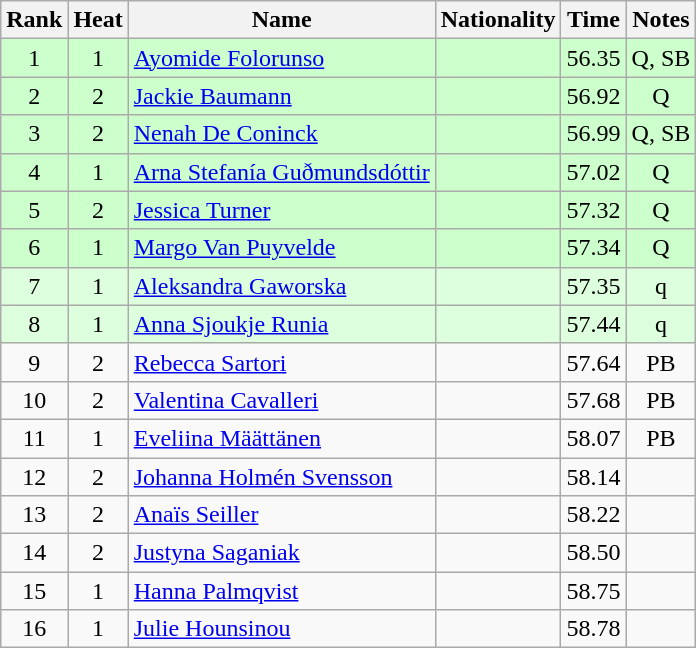<table class="wikitable sortable" style="text-align:center">
<tr>
<th>Rank</th>
<th>Heat</th>
<th>Name</th>
<th>Nationality</th>
<th>Time</th>
<th>Notes</th>
</tr>
<tr bgcolor=ccffcc>
<td>1</td>
<td>1</td>
<td align=left><a href='#'>Ayomide Folorunso</a></td>
<td align=left></td>
<td>56.35</td>
<td>Q, SB</td>
</tr>
<tr bgcolor=ccffcc>
<td>2</td>
<td>2</td>
<td align=left><a href='#'>Jackie Baumann</a></td>
<td align=left></td>
<td>56.92</td>
<td>Q</td>
</tr>
<tr bgcolor=ccffcc>
<td>3</td>
<td>2</td>
<td align=left><a href='#'>Nenah De Coninck</a></td>
<td align=left></td>
<td>56.99</td>
<td>Q, SB</td>
</tr>
<tr bgcolor=ccffcc>
<td>4</td>
<td>1</td>
<td align=left><a href='#'>Arna Stefanía Guðmundsdóttir</a></td>
<td align=left></td>
<td>57.02</td>
<td>Q</td>
</tr>
<tr bgcolor=ccffcc>
<td>5</td>
<td>2</td>
<td align=left><a href='#'>Jessica Turner</a></td>
<td align=left></td>
<td>57.32</td>
<td>Q</td>
</tr>
<tr bgcolor=ccffcc>
<td>6</td>
<td>1</td>
<td align=left><a href='#'>Margo Van Puyvelde</a></td>
<td align=left></td>
<td>57.34</td>
<td>Q</td>
</tr>
<tr bgcolor=ddffdd>
<td>7</td>
<td>1</td>
<td align=left><a href='#'>Aleksandra Gaworska</a></td>
<td align=left></td>
<td>57.35</td>
<td>q</td>
</tr>
<tr bgcolor=ddffdd>
<td>8</td>
<td>1</td>
<td align=left><a href='#'>Anna Sjoukje Runia</a></td>
<td align=left></td>
<td>57.44</td>
<td>q</td>
</tr>
<tr>
<td>9</td>
<td>2</td>
<td align=left><a href='#'>Rebecca Sartori</a></td>
<td align=left></td>
<td>57.64</td>
<td>PB</td>
</tr>
<tr>
<td>10</td>
<td>2</td>
<td align=left><a href='#'>Valentina Cavalleri</a></td>
<td align=left></td>
<td>57.68</td>
<td>PB</td>
</tr>
<tr>
<td>11</td>
<td>1</td>
<td align=left><a href='#'>Eveliina Määttänen</a></td>
<td align=left></td>
<td>58.07</td>
<td>PB</td>
</tr>
<tr>
<td>12</td>
<td>2</td>
<td align=left><a href='#'>Johanna Holmén Svensson</a></td>
<td align=left></td>
<td>58.14</td>
<td></td>
</tr>
<tr>
<td>13</td>
<td>2</td>
<td align=left><a href='#'>Anaïs Seiller</a></td>
<td align=left></td>
<td>58.22</td>
<td></td>
</tr>
<tr>
<td>14</td>
<td>2</td>
<td align=left><a href='#'>Justyna Saganiak</a></td>
<td align=left></td>
<td>58.50</td>
<td></td>
</tr>
<tr>
<td>15</td>
<td>1</td>
<td align=left><a href='#'>Hanna Palmqvist</a></td>
<td align=left></td>
<td>58.75</td>
<td></td>
</tr>
<tr>
<td>16</td>
<td>1</td>
<td align=left><a href='#'>Julie Hounsinou</a></td>
<td align=left></td>
<td>58.78</td>
<td></td>
</tr>
</table>
